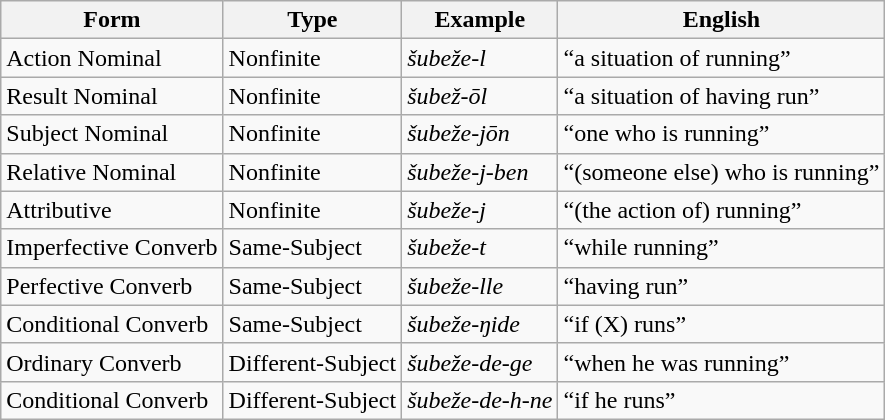<table class="wikitable">
<tr>
<th align="center">Form</th>
<th align="center">Type</th>
<th align="center">Example</th>
<th align="center">English</th>
</tr>
<tr>
<td>Action Nominal</td>
<td>Nonfinite</td>
<td><em>šubeže-l</em></td>
<td>“a situation of running”</td>
</tr>
<tr>
<td>Result Nominal</td>
<td>Nonfinite</td>
<td><em>šubež-ōl</em></td>
<td>“a situation of having run”</td>
</tr>
<tr>
<td>Subject Nominal</td>
<td>Nonfinite</td>
<td><em>šubeže-jōn</em></td>
<td>“one who is running”</td>
</tr>
<tr>
<td>Relative Nominal</td>
<td>Nonfinite</td>
<td><em>šubeže-j-ben</em></td>
<td>“(someone else) who is running”</td>
</tr>
<tr>
<td>Attributive</td>
<td>Nonfinite</td>
<td><em>šubeže-j</em></td>
<td>“(the action of) running”</td>
</tr>
<tr>
<td>Imperfective Converb</td>
<td>Same-Subject</td>
<td><em>šubeže-t</em></td>
<td>“while running”</td>
</tr>
<tr>
<td>Perfective Converb</td>
<td>Same-Subject</td>
<td><em>šubeže-lle</em></td>
<td>“having run”</td>
</tr>
<tr>
<td>Conditional Converb</td>
<td>Same-Subject</td>
<td><em>šubeže-ŋide</em></td>
<td>“if (X) runs”</td>
</tr>
<tr>
<td>Ordinary Converb</td>
<td>Different-Subject</td>
<td><em>šubeže-de-ge</em></td>
<td>“when he was running”</td>
</tr>
<tr>
<td>Conditional Converb</td>
<td>Different-Subject</td>
<td><em>šubeže-de-h-ne</em></td>
<td>“if he runs”</td>
</tr>
</table>
